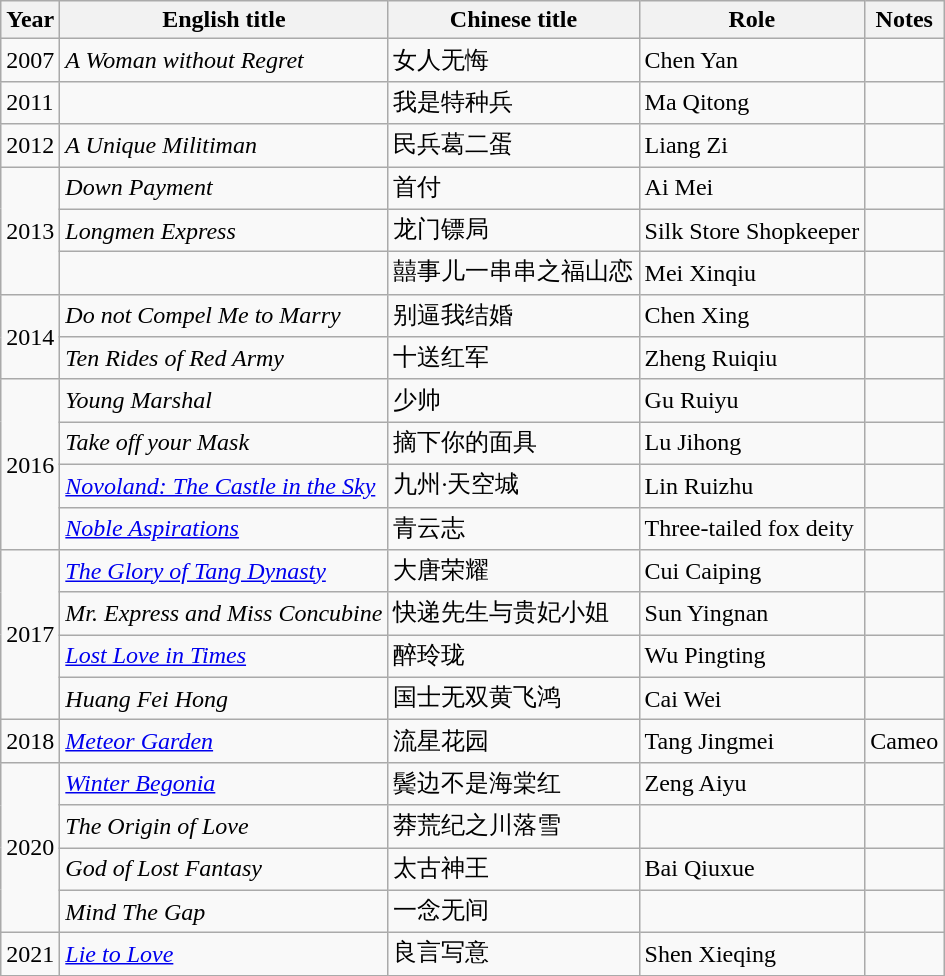<table class="wikitable">
<tr>
<th>Year</th>
<th>English title</th>
<th>Chinese title</th>
<th>Role</th>
<th>Notes</th>
</tr>
<tr>
<td>2007</td>
<td><em>A Woman without Regret</em></td>
<td>女人无悔</td>
<td>Chen Yan</td>
<td></td>
</tr>
<tr>
<td>2011</td>
<td></td>
<td>我是特种兵</td>
<td>Ma Qitong</td>
<td></td>
</tr>
<tr>
<td>2012</td>
<td><em>A Unique Militiman</em></td>
<td>民兵葛二蛋</td>
<td>Liang Zi</td>
<td></td>
</tr>
<tr>
<td rowspan=3>2013</td>
<td><em>Down Payment</em></td>
<td>首付</td>
<td>Ai Mei</td>
<td></td>
</tr>
<tr>
<td><em>Longmen Express</em></td>
<td>龙门镖局</td>
<td>Silk Store Shopkeeper</td>
<td></td>
</tr>
<tr>
<td></td>
<td>囍事儿一串串之福山恋</td>
<td>Mei Xinqiu</td>
<td></td>
</tr>
<tr>
<td rowspan=2>2014</td>
<td><em>Do not Compel Me to Marry</em></td>
<td>别逼我结婚</td>
<td>Chen Xing</td>
<td></td>
</tr>
<tr>
<td><em>Ten Rides of Red Army</em></td>
<td>十送红军</td>
<td>Zheng Ruiqiu</td>
<td></td>
</tr>
<tr>
<td rowspan=4>2016</td>
<td><em>Young Marshal</em></td>
<td>少帅</td>
<td>Gu Ruiyu</td>
<td></td>
</tr>
<tr>
<td><em>Take off your Mask</em></td>
<td>摘下你的面具</td>
<td>Lu Jihong</td>
<td></td>
</tr>
<tr>
<td><em><a href='#'>Novoland: The Castle in the Sky</a></em></td>
<td>九州·天空城</td>
<td>Lin Ruizhu</td>
<td></td>
</tr>
<tr>
<td><em><a href='#'>Noble Aspirations</a></em></td>
<td>青云志</td>
<td>Three-tailed fox deity</td>
<td></td>
</tr>
<tr>
<td rowspan=4>2017</td>
<td><em><a href='#'>The Glory of Tang Dynasty</a></em></td>
<td>大唐荣耀</td>
<td>Cui Caiping</td>
<td></td>
</tr>
<tr>
<td><em>Mr. Express and Miss Concubine</em></td>
<td>快递先生与贵妃小姐</td>
<td>Sun Yingnan</td>
<td></td>
</tr>
<tr>
<td><em><a href='#'>Lost Love in Times</a></em></td>
<td>醉玲珑</td>
<td>Wu Pingting</td>
<td></td>
</tr>
<tr>
<td><em>Huang Fei Hong</em></td>
<td>国士无双黄飞鸿</td>
<td>Cai Wei</td>
<td></td>
</tr>
<tr>
<td>2018</td>
<td><em><a href='#'>Meteor Garden</a></em></td>
<td>流星花园</td>
<td>Tang Jingmei</td>
<td>Cameo</td>
</tr>
<tr>
<td rowspan=4>2020</td>
<td><em><a href='#'>Winter Begonia</a></em></td>
<td>鬓边不是海棠红</td>
<td>Zeng Aiyu</td>
<td></td>
</tr>
<tr>
<td><em>The Origin of Love</em></td>
<td>莽荒纪之川落雪</td>
<td></td>
<td></td>
</tr>
<tr>
<td><em>God of Lost Fantasy</em></td>
<td>太古神王</td>
<td>Bai Qiuxue</td>
<td></td>
</tr>
<tr>
<td><em>Mind The Gap</em></td>
<td>一念无间</td>
<td></td>
<td></td>
</tr>
<tr>
<td>2021</td>
<td><em><a href='#'>Lie to Love</a></em></td>
<td>良言写意</td>
<td>Shen Xieqing</td>
<td></td>
</tr>
<tr>
</tr>
</table>
